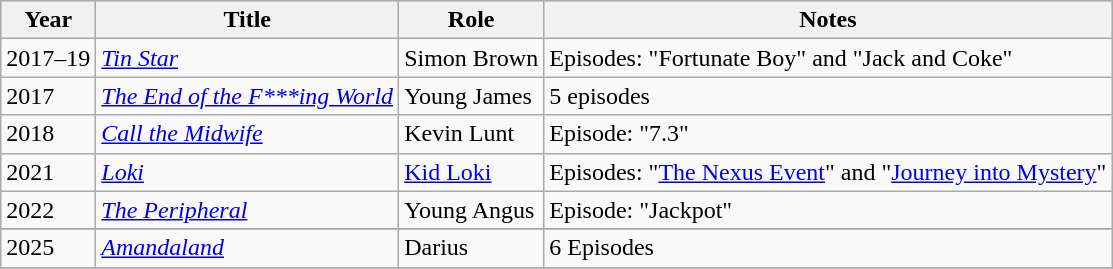<table class="wikitable">
<tr style="background:#ccc; text-align:center;">
<th>Year</th>
<th>Title</th>
<th>Role</th>
<th>Notes</th>
</tr>
<tr>
<td>2017–19</td>
<td><em><a href='#'>Tin Star</a></em></td>
<td>Simon Brown</td>
<td>Episodes: "Fortunate Boy" and "Jack and Coke"</td>
</tr>
<tr>
<td>2017</td>
<td><em><a href='#'>The End of the F***ing World</a></em></td>
<td>Young James</td>
<td>5 episodes</td>
</tr>
<tr>
<td>2018</td>
<td><em><a href='#'>Call the Midwife</a></em></td>
<td>Kevin Lunt</td>
<td>Episode: "7.3"</td>
</tr>
<tr>
<td>2021</td>
<td><em><a href='#'>Loki</a></em></td>
<td><a href='#'>Kid Loki</a></td>
<td>Episodes: "<a href='#'>The Nexus Event</a>" and "<a href='#'>Journey into Mystery</a>"</td>
</tr>
<tr>
<td>2022</td>
<td><em><a href='#'>The Peripheral</a></em></td>
<td>Young Angus</td>
<td>Episode: "Jackpot"</td>
</tr>
<tr>
</tr>
<tr>
<td>2025</td>
<td><em><a href='#'>Amandaland</a></em></td>
<td>Darius</td>
<td>6 Episodes</td>
</tr>
<tr>
</tr>
</table>
